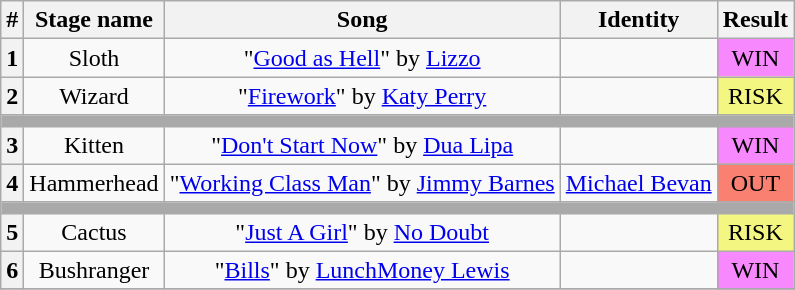<table class="wikitable plainrowheaders" style="text-align: center;">
<tr>
<th>#</th>
<th>Stage name</th>
<th>Song</th>
<th>Identity</th>
<th>Result</th>
</tr>
<tr>
<th>1</th>
<td>Sloth</td>
<td>"<a href='#'>Good as Hell</a>" by <a href='#'>Lizzo</a></td>
<td></td>
<td bgcolor="#F888FD">WIN</td>
</tr>
<tr>
<th>2</th>
<td>Wizard</td>
<td>"<a href='#'>Firework</a>" by <a href='#'>Katy Perry</a></td>
<td></td>
<td bgcolor="#F3F781">RISK</td>
</tr>
<tr>
<td colspan="5" style="background:darkgray"></td>
</tr>
<tr>
<th>3</th>
<td>Kitten</td>
<td>"<a href='#'>Don't Start Now</a>" by <a href='#'>Dua Lipa</a></td>
<td></td>
<td bgcolor=#F888FD>WIN</td>
</tr>
<tr>
<th>4</th>
<td>Hammerhead</td>
<td>"<a href='#'>Working Class Man</a>" by <a href='#'>Jimmy Barnes</a></td>
<td><a href='#'>Michael Bevan</a></td>
<td bgcolor=salmon>OUT</td>
</tr>
<tr>
<td colspan="5" style="background:darkgray"></td>
</tr>
<tr>
<th>5</th>
<td>Cactus</td>
<td>"<a href='#'>Just A Girl</a>" by <a href='#'>No Doubt</a></td>
<td></td>
<td bgcolor=#F3F781>RISK</td>
</tr>
<tr>
<th>6</th>
<td>Bushranger</td>
<td>"<a href='#'>Bills</a>" by <a href='#'>LunchMoney Lewis</a></td>
<td></td>
<td bgcolor=#F888FD>WIN</td>
</tr>
<tr>
</tr>
</table>
